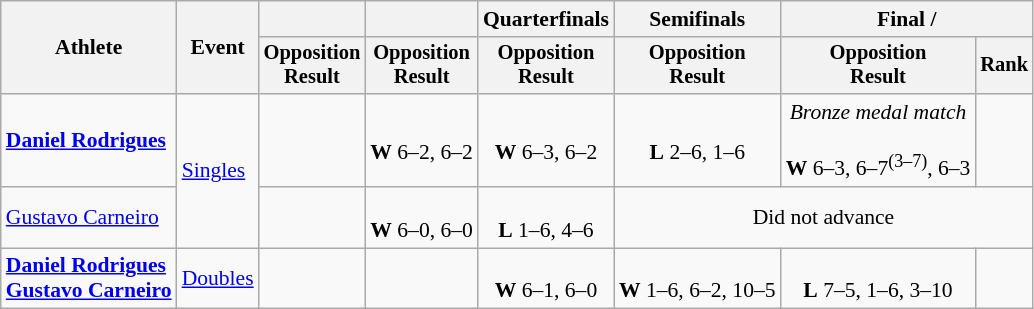<table class="wikitable" style="font-size:90%;">
<tr>
<th rowspan=2>Athlete</th>
<th rowspan=2>Event</th>
<th></th>
<th></th>
<th>Quarterfinals</th>
<th>Semifinals</th>
<th colspan=2>Final / </th>
</tr>
<tr style="font-size:95%">
<th>Opposition<br>Result</th>
<th>Opposition<br>Result</th>
<th>Opposition<br>Result</th>
<th>Opposition<br>Result</th>
<th>Opposition<br>Result</th>
<th>Rank</th>
</tr>
<tr align=center>
<td align=left><strong><a href='#'>Daniel Rodrigues</a></strong></td>
<td rowspan=2 align=left><a href='#'>Singles</a></td>
<td></td>
<td><br><strong>W</strong> 6–2, 6–2</td>
<td><br><strong>W</strong> 6–3, 6–2</td>
<td><br><strong>L</strong> 2–6, 1–6</td>
<td><em>Bronze medal match</em><br><br><strong>W</strong> 6–3, 6–7<sup>(3–7)</sup>, 6–3</td>
<td></td>
</tr>
<tr align=center>
<td align=left><a href='#'>Gustavo Carneiro</a></td>
<td></td>
<td><br><strong>W</strong> 6–0, 6–0</td>
<td><br><strong>L</strong> 1–6, 4–6</td>
<td colspan=3>Did not advance</td>
</tr>
<tr align=center>
<td align=left><strong><a href='#'>Daniel Rodrigues</a><br><a href='#'>Gustavo Carneiro</a></strong></td>
<td align=left><a href='#'>Doubles</a></td>
<td></td>
<td></td>
<td><br><strong>W</strong> 6–1, 6–0</td>
<td><br><strong>W</strong> 1–6, 6–2, 10–5</td>
<td><br><strong>L</strong> 7–5, 1–6, 3–10</td>
<td></td>
</tr>
</table>
